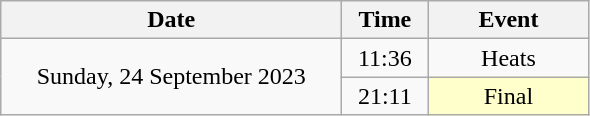<table class = "wikitable" style="text-align:center;">
<tr>
<th width=220>Date</th>
<th width=50>Time</th>
<th width=100>Event</th>
</tr>
<tr>
<td rowspan=2>Sunday, 24 September 2023</td>
<td>11:36</td>
<td>Heats</td>
</tr>
<tr>
<td>21:11</td>
<td bgcolor=ffffcc>Final</td>
</tr>
</table>
